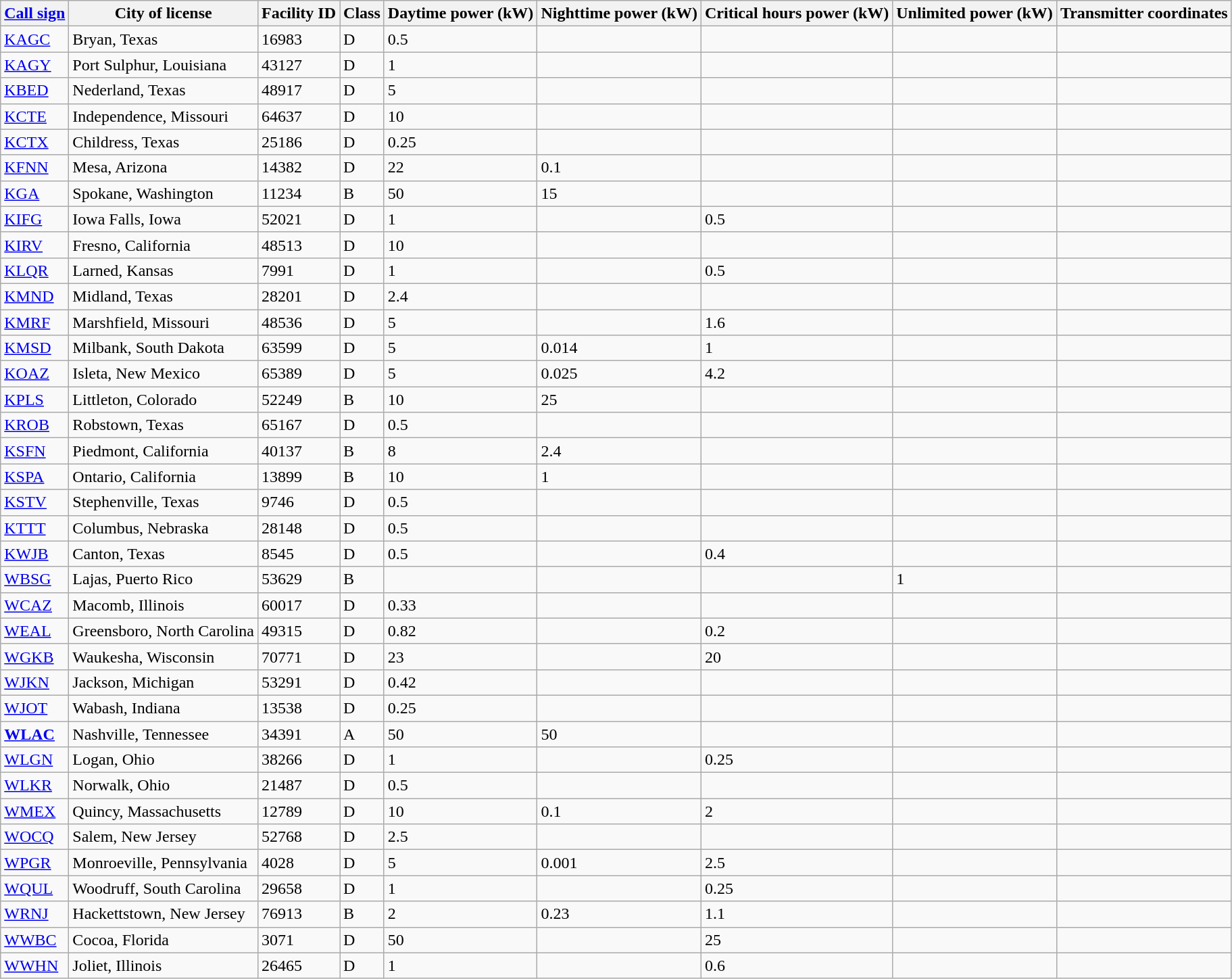<table class="wikitable sortable">
<tr>
<th><a href='#'>Call sign</a></th>
<th>City of license</th>
<th>Facility ID</th>
<th>Class</th>
<th>Daytime power (kW)</th>
<th>Nighttime power (kW)</th>
<th>Critical hours power (kW)</th>
<th>Unlimited power (kW)</th>
<th>Transmitter coordinates</th>
</tr>
<tr>
<td><a href='#'>KAGC</a></td>
<td>Bryan, Texas</td>
<td>16983</td>
<td>D</td>
<td>0.5</td>
<td></td>
<td></td>
<td></td>
<td></td>
</tr>
<tr>
<td><a href='#'>KAGY</a></td>
<td>Port Sulphur, Louisiana</td>
<td>43127</td>
<td>D</td>
<td>1</td>
<td></td>
<td></td>
<td></td>
<td></td>
</tr>
<tr>
<td><a href='#'>KBED</a></td>
<td>Nederland, Texas</td>
<td>48917</td>
<td>D</td>
<td>5</td>
<td></td>
<td></td>
<td></td>
<td></td>
</tr>
<tr>
<td><a href='#'>KCTE</a></td>
<td>Independence, Missouri</td>
<td>64637</td>
<td>D</td>
<td>10</td>
<td></td>
<td></td>
<td></td>
<td></td>
</tr>
<tr>
<td><a href='#'>KCTX</a></td>
<td>Childress, Texas</td>
<td>25186</td>
<td>D</td>
<td>0.25</td>
<td></td>
<td></td>
<td></td>
<td></td>
</tr>
<tr>
<td><a href='#'>KFNN</a></td>
<td>Mesa, Arizona</td>
<td>14382</td>
<td>D</td>
<td>22</td>
<td>0.1</td>
<td></td>
<td></td>
<td></td>
</tr>
<tr>
<td><a href='#'>KGA</a></td>
<td>Spokane, Washington</td>
<td>11234</td>
<td>B</td>
<td>50</td>
<td>15</td>
<td></td>
<td></td>
<td></td>
</tr>
<tr>
<td><a href='#'>KIFG</a></td>
<td>Iowa Falls, Iowa</td>
<td>52021</td>
<td>D</td>
<td>1</td>
<td></td>
<td>0.5</td>
<td></td>
<td></td>
</tr>
<tr>
<td><a href='#'>KIRV</a></td>
<td>Fresno, California</td>
<td>48513</td>
<td>D</td>
<td>10</td>
<td></td>
<td></td>
<td></td>
<td></td>
</tr>
<tr>
<td><a href='#'>KLQR</a></td>
<td>Larned, Kansas</td>
<td>7991</td>
<td>D</td>
<td>1</td>
<td></td>
<td>0.5</td>
<td></td>
<td></td>
</tr>
<tr>
<td><a href='#'>KMND</a></td>
<td>Midland, Texas</td>
<td>28201</td>
<td>D</td>
<td>2.4</td>
<td></td>
<td></td>
<td></td>
<td></td>
</tr>
<tr>
<td><a href='#'>KMRF</a></td>
<td>Marshfield, Missouri</td>
<td>48536</td>
<td>D</td>
<td>5</td>
<td></td>
<td>1.6</td>
<td></td>
<td></td>
</tr>
<tr>
<td><a href='#'>KMSD</a></td>
<td>Milbank, South Dakota</td>
<td>63599</td>
<td>D</td>
<td>5</td>
<td>0.014</td>
<td>1</td>
<td></td>
<td></td>
</tr>
<tr>
<td><a href='#'>KOAZ</a></td>
<td>Isleta, New Mexico</td>
<td>65389</td>
<td>D</td>
<td>5</td>
<td>0.025</td>
<td>4.2</td>
<td></td>
<td></td>
</tr>
<tr>
<td><a href='#'>KPLS</a></td>
<td>Littleton, Colorado</td>
<td>52249</td>
<td>B</td>
<td>10</td>
<td>25</td>
<td></td>
<td></td>
<td></td>
</tr>
<tr>
<td><a href='#'>KROB</a></td>
<td>Robstown, Texas</td>
<td>65167</td>
<td>D</td>
<td>0.5</td>
<td></td>
<td></td>
<td></td>
<td></td>
</tr>
<tr>
<td><a href='#'>KSFN</a></td>
<td>Piedmont, California</td>
<td>40137</td>
<td>B</td>
<td>8</td>
<td>2.4</td>
<td></td>
<td></td>
<td></td>
</tr>
<tr>
<td><a href='#'>KSPA</a></td>
<td>Ontario, California</td>
<td>13899</td>
<td>B</td>
<td>10</td>
<td>1</td>
<td></td>
<td></td>
<td></td>
</tr>
<tr>
<td><a href='#'>KSTV</a></td>
<td>Stephenville, Texas</td>
<td>9746</td>
<td>D</td>
<td>0.5</td>
<td></td>
<td></td>
<td></td>
<td></td>
</tr>
<tr>
<td><a href='#'>KTTT</a></td>
<td>Columbus, Nebraska</td>
<td>28148</td>
<td>D</td>
<td>0.5</td>
<td></td>
<td></td>
<td></td>
<td></td>
</tr>
<tr>
<td><a href='#'>KWJB</a></td>
<td>Canton, Texas</td>
<td>8545</td>
<td>D</td>
<td>0.5</td>
<td></td>
<td>0.4</td>
<td></td>
<td></td>
</tr>
<tr>
<td><a href='#'>WBSG</a></td>
<td>Lajas, Puerto Rico</td>
<td>53629</td>
<td>B</td>
<td></td>
<td></td>
<td></td>
<td>1</td>
<td></td>
</tr>
<tr>
<td><a href='#'>WCAZ</a></td>
<td>Macomb, Illinois</td>
<td>60017</td>
<td>D</td>
<td>0.33</td>
<td></td>
<td></td>
<td></td>
<td></td>
</tr>
<tr>
<td><a href='#'>WEAL</a></td>
<td>Greensboro, North Carolina</td>
<td>49315</td>
<td>D</td>
<td>0.82</td>
<td></td>
<td>0.2</td>
<td></td>
<td></td>
</tr>
<tr>
<td><a href='#'>WGKB</a></td>
<td>Waukesha, Wisconsin</td>
<td>70771</td>
<td>D</td>
<td>23</td>
<td></td>
<td>20</td>
<td></td>
<td></td>
</tr>
<tr>
<td><a href='#'>WJKN</a></td>
<td>Jackson, Michigan</td>
<td>53291</td>
<td>D</td>
<td>0.42</td>
<td></td>
<td></td>
<td></td>
<td></td>
</tr>
<tr>
<td><a href='#'>WJOT</a></td>
<td>Wabash, Indiana</td>
<td>13538</td>
<td>D</td>
<td>0.25</td>
<td></td>
<td></td>
<td></td>
<td></td>
</tr>
<tr>
<td><strong><a href='#'>WLAC</a></strong></td>
<td>Nashville, Tennessee</td>
<td>34391</td>
<td>A</td>
<td>50</td>
<td>50</td>
<td></td>
<td></td>
<td></td>
</tr>
<tr>
<td><a href='#'>WLGN</a></td>
<td>Logan, Ohio</td>
<td>38266</td>
<td>D</td>
<td>1</td>
<td></td>
<td>0.25</td>
<td></td>
<td></td>
</tr>
<tr>
<td><a href='#'>WLKR</a></td>
<td>Norwalk, Ohio</td>
<td>21487</td>
<td>D</td>
<td>0.5</td>
<td></td>
<td></td>
<td></td>
<td></td>
</tr>
<tr>
<td><a href='#'>WMEX</a></td>
<td>Quincy, Massachusetts</td>
<td>12789</td>
<td>D</td>
<td>10</td>
<td>0.1</td>
<td>2</td>
<td></td>
<td></td>
</tr>
<tr>
<td><a href='#'>WOCQ</a></td>
<td>Salem, New Jersey</td>
<td>52768</td>
<td>D</td>
<td>2.5</td>
<td></td>
<td></td>
<td></td>
<td></td>
</tr>
<tr>
<td><a href='#'>WPGR</a></td>
<td>Monroeville, Pennsylvania</td>
<td>4028</td>
<td>D</td>
<td>5</td>
<td>0.001</td>
<td>2.5</td>
<td></td>
<td></td>
</tr>
<tr>
<td><a href='#'>WQUL</a></td>
<td>Woodruff, South Carolina</td>
<td>29658</td>
<td>D</td>
<td>1</td>
<td></td>
<td>0.25</td>
<td></td>
<td></td>
</tr>
<tr>
<td><a href='#'>WRNJ</a></td>
<td>Hackettstown, New Jersey</td>
<td>76913</td>
<td>B</td>
<td>2</td>
<td>0.23</td>
<td>1.1</td>
<td></td>
<td></td>
</tr>
<tr>
<td><a href='#'>WWBC</a></td>
<td>Cocoa, Florida</td>
<td>3071</td>
<td>D</td>
<td>50</td>
<td></td>
<td>25</td>
<td></td>
<td></td>
</tr>
<tr>
<td><a href='#'>WWHN</a></td>
<td>Joliet, Illinois</td>
<td>26465</td>
<td>D</td>
<td>1</td>
<td></td>
<td>0.6</td>
<td></td>
<td></td>
</tr>
</table>
